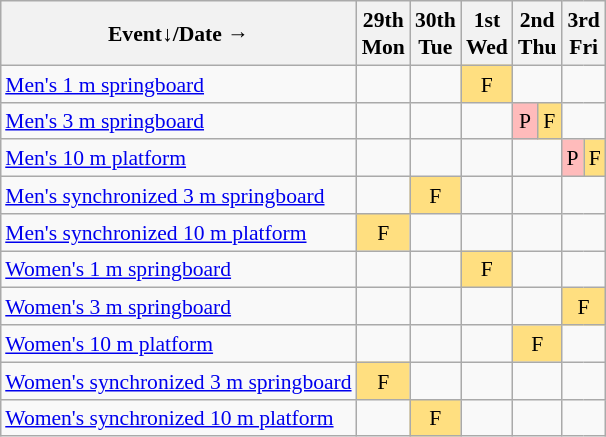<table class="wikitable" style="margin:0.5em auto; font-size:90%; line-height:1.25em; text-align:center;">
<tr>
<th>Event↓/Date →</th>
<th>29th<br>Mon</th>
<th>30th<br>Tue</th>
<th>1st<br>Wed</th>
<th colspan=2>2nd<br>Thu</th>
<th colspan=2>3rd<br>Fri</th>
</tr>
<tr>
<td align="left"><a href='#'>Men's 1 m springboard</a></td>
<td></td>
<td></td>
<td bgcolor="#FFDF80">F</td>
<td colspan=2></td>
<td colspan=2></td>
</tr>
<tr>
<td align="left"><a href='#'>Men's 3 m springboard</a></td>
<td></td>
<td></td>
<td></td>
<td bgcolor="#FFBBBB">P</td>
<td bgcolor="#FFDF80">F</td>
<td colspan=2></td>
</tr>
<tr>
<td align="left"><a href='#'>Men's 10 m platform</a></td>
<td></td>
<td></td>
<td></td>
<td colspan=2></td>
<td bgcolor="#FFBBBB">P</td>
<td bgcolor="#FFDF80">F</td>
</tr>
<tr>
<td align="left"><a href='#'>Men's synchronized 3 m springboard</a></td>
<td></td>
<td bgcolor="#FFDF80">F</td>
<td></td>
<td colspan=2></td>
<td colspan=2></td>
</tr>
<tr>
<td align="left"><a href='#'>Men's synchronized 10 m platform</a></td>
<td bgcolor="#FFDF80">F</td>
<td></td>
<td></td>
<td colspan=2></td>
<td colspan=2></td>
</tr>
<tr>
<td align="left"><a href='#'>Women's 1 m springboard</a></td>
<td></td>
<td></td>
<td bgcolor="#FFDF80">F</td>
<td colspan=2></td>
<td colspan=2></td>
</tr>
<tr>
<td align="left"><a href='#'>Women's 3 m springboard</a></td>
<td></td>
<td></td>
<td></td>
<td colspan=2></td>
<td colspan=2 bgcolor="#FFDF80">F</td>
</tr>
<tr>
<td align="left"><a href='#'>Women's 10 m platform</a></td>
<td></td>
<td></td>
<td></td>
<td colspan=2 bgcolor="#FFDF80">F</td>
<td colspan=2></td>
</tr>
<tr>
<td align="left"><a href='#'>Women's synchronized 3 m springboard</a></td>
<td bgcolor="#FFDF80">F</td>
<td></td>
<td></td>
<td colspan=2></td>
<td colspan=2></td>
</tr>
<tr>
<td align="left"><a href='#'>Women's synchronized 10 m platform</a></td>
<td></td>
<td bgcolor="#FFDF80">F</td>
<td></td>
<td colspan=2></td>
<td colspan=2></td>
</tr>
</table>
